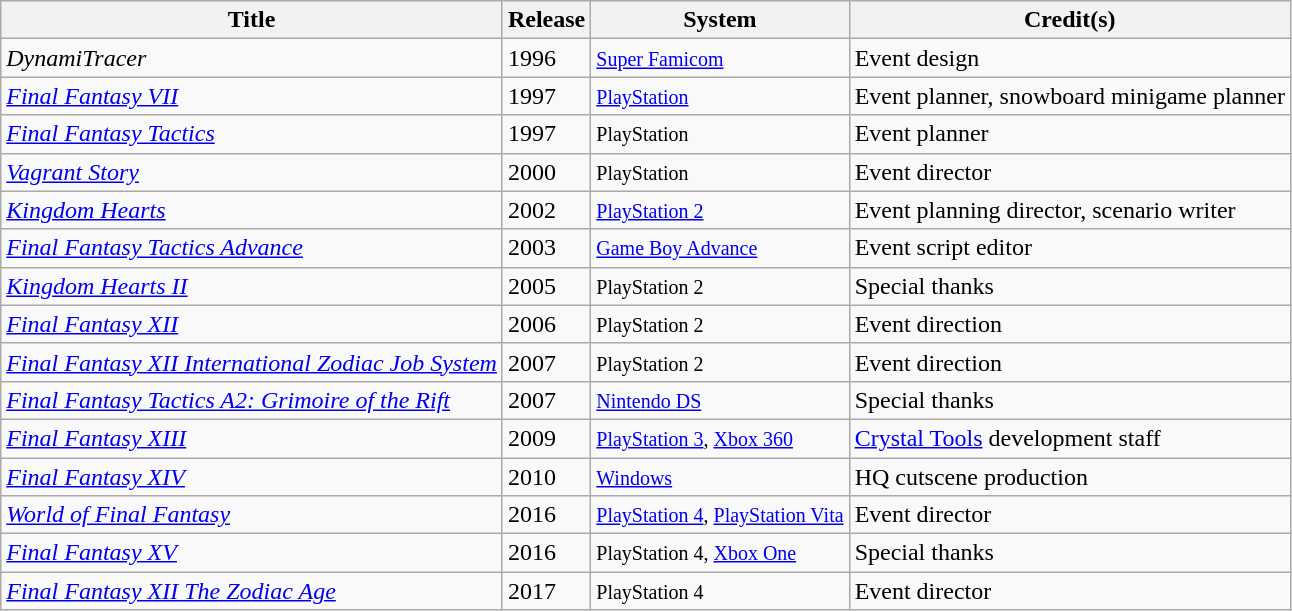<table class="wikitable">
<tr>
<th>Title</th>
<th>Release</th>
<th>System</th>
<th>Credit(s)</th>
</tr>
<tr>
<td><em>DynamiTracer</em></td>
<td>1996</td>
<td><small><a href='#'>Super Famicom</a></small></td>
<td>Event design</td>
</tr>
<tr>
<td><em><a href='#'>Final Fantasy VII</a></em></td>
<td>1997</td>
<td><small><a href='#'>PlayStation</a></small></td>
<td>Event planner, snowboard minigame planner</td>
</tr>
<tr>
<td><em><a href='#'>Final Fantasy Tactics</a></em></td>
<td>1997</td>
<td><small>PlayStation</small></td>
<td>Event planner</td>
</tr>
<tr>
<td><em><a href='#'>Vagrant Story</a></em></td>
<td>2000</td>
<td><small>PlayStation</small></td>
<td>Event director</td>
</tr>
<tr>
<td><em><a href='#'>Kingdom Hearts</a></em></td>
<td>2002</td>
<td><small><a href='#'>PlayStation 2</a></small></td>
<td>Event planning director, scenario writer</td>
</tr>
<tr>
<td><em><a href='#'>Final Fantasy Tactics Advance</a></em></td>
<td>2003</td>
<td><small><a href='#'>Game Boy Advance</a></small></td>
<td>Event script editor</td>
</tr>
<tr>
<td><em><a href='#'>Kingdom Hearts II</a></em></td>
<td>2005</td>
<td><small>PlayStation 2</small></td>
<td>Special thanks</td>
</tr>
<tr>
<td><em><a href='#'>Final Fantasy XII</a></em></td>
<td>2006</td>
<td><small>PlayStation 2</small></td>
<td>Event direction</td>
</tr>
<tr>
<td><em><a href='#'>Final Fantasy XII International Zodiac Job System</a></em></td>
<td>2007</td>
<td><small>PlayStation 2</small></td>
<td>Event direction</td>
</tr>
<tr>
<td><em><a href='#'>Final Fantasy Tactics A2: Grimoire of the Rift</a></em></td>
<td>2007</td>
<td><small><a href='#'>Nintendo DS</a></small></td>
<td>Special thanks</td>
</tr>
<tr>
<td><em><a href='#'>Final Fantasy XIII</a></em></td>
<td>2009</td>
<td><small><a href='#'>PlayStation 3</a>, <a href='#'>Xbox 360</a></small></td>
<td><a href='#'>Crystal Tools</a> development staff</td>
</tr>
<tr>
<td><em><a href='#'>Final Fantasy XIV</a></em></td>
<td>2010</td>
<td><small><a href='#'>Windows</a></small></td>
<td>HQ cutscene production</td>
</tr>
<tr>
<td><em><a href='#'>World of Final Fantasy</a></em></td>
<td>2016</td>
<td><small><a href='#'>PlayStation 4</a>, <a href='#'>PlayStation Vita</a></small></td>
<td>Event director</td>
</tr>
<tr>
<td><em><a href='#'>Final Fantasy XV</a></em></td>
<td>2016</td>
<td><small>PlayStation 4, <a href='#'>Xbox One</a></small></td>
<td>Special thanks</td>
</tr>
<tr>
<td><em><a href='#'>Final Fantasy XII The Zodiac Age</a></em></td>
<td>2017</td>
<td><small>PlayStation 4</small></td>
<td>Event director</td>
</tr>
</table>
